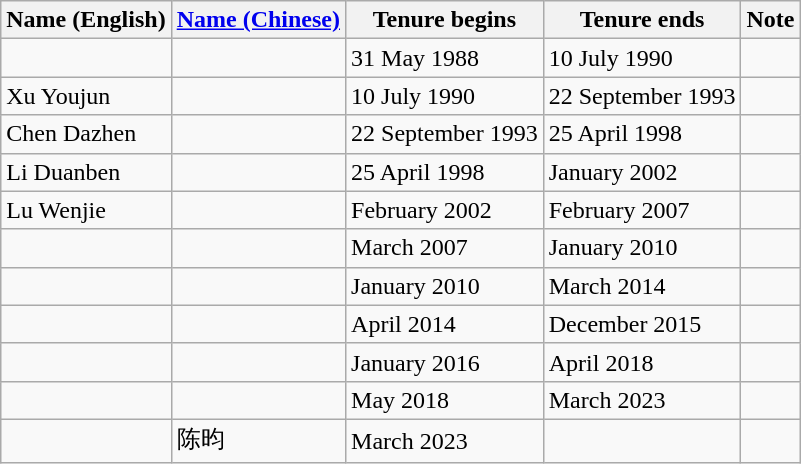<table class="wikitable">
<tr>
<th>Name (English)</th>
<th><a href='#'>Name (Chinese)</a></th>
<th>Tenure begins</th>
<th>Tenure ends</th>
<th>Note</th>
</tr>
<tr>
<td></td>
<td></td>
<td>31 May 1988</td>
<td>10 July 1990</td>
<td></td>
</tr>
<tr>
<td>Xu Youjun</td>
<td></td>
<td>10 July 1990</td>
<td>22 September 1993</td>
<td></td>
</tr>
<tr>
<td>Chen Dazhen</td>
<td></td>
<td>22 September 1993</td>
<td>25 April 1998</td>
<td></td>
</tr>
<tr>
<td>Li Duanben</td>
<td></td>
<td>25 April 1998</td>
<td>January 2002</td>
<td></td>
</tr>
<tr>
<td>Lu Wenjie</td>
<td></td>
<td>February 2002</td>
<td>February 2007</td>
<td></td>
</tr>
<tr>
<td></td>
<td></td>
<td>March 2007</td>
<td>January 2010</td>
<td></td>
</tr>
<tr>
<td></td>
<td></td>
<td>January 2010</td>
<td>March 2014</td>
<td></td>
</tr>
<tr>
<td></td>
<td></td>
<td>April 2014</td>
<td>December 2015</td>
<td></td>
</tr>
<tr>
<td></td>
<td></td>
<td>January 2016</td>
<td>April 2018</td>
<td></td>
</tr>
<tr>
<td></td>
<td></td>
<td>May 2018</td>
<td>March 2023</td>
<td></td>
</tr>
<tr>
<td></td>
<td>陈昀</td>
<td>March 2023</td>
<td></td>
<td></td>
</tr>
</table>
